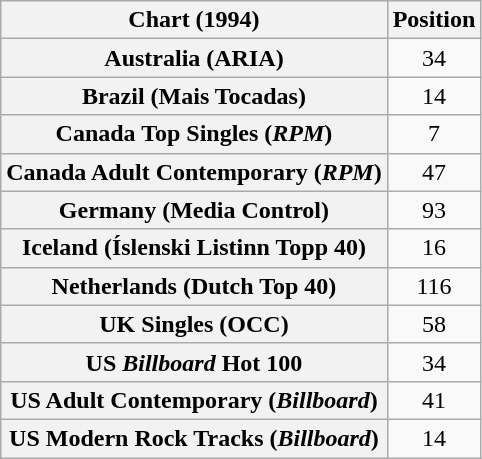<table class="wikitable sortable plainrowheaders" style="text-align:center">
<tr>
<th>Chart (1994)</th>
<th>Position</th>
</tr>
<tr>
<th scope="row">Australia (ARIA)</th>
<td>34</td>
</tr>
<tr>
<th scope="row">Brazil (Mais Tocadas)</th>
<td>14</td>
</tr>
<tr>
<th scope="row">Canada Top Singles (<em>RPM</em>)</th>
<td>7</td>
</tr>
<tr>
<th scope="row">Canada Adult Contemporary (<em>RPM</em>)</th>
<td>47</td>
</tr>
<tr>
<th scope="row">Germany (Media Control)</th>
<td>93</td>
</tr>
<tr>
<th scope="row">Iceland (Íslenski Listinn Topp 40)</th>
<td>16</td>
</tr>
<tr>
<th scope="row">Netherlands (Dutch Top 40)</th>
<td>116</td>
</tr>
<tr>
<th scope="row">UK Singles (OCC)</th>
<td>58</td>
</tr>
<tr>
<th scope="row">US <em>Billboard</em> Hot 100</th>
<td>34</td>
</tr>
<tr>
<th scope="row">US Adult Contemporary (<em>Billboard</em>)</th>
<td>41</td>
</tr>
<tr>
<th scope="row">US Modern Rock Tracks (<em>Billboard</em>)</th>
<td>14</td>
</tr>
</table>
